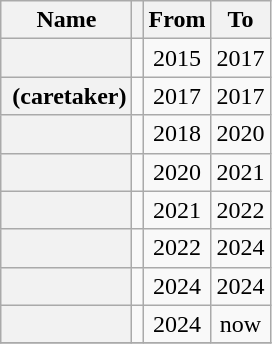<table class="wikitable sortable " style="text-align: center; font-size: 100%;">
<tr>
<th scope=col>Name</th>
<th scope=col></th>
<th scope=col>From</th>
<th scope=col>To</th>
</tr>
<tr>
<th scope=row><br></th>
<td></td>
<td>2015</td>
<td>2017</td>
</tr>
<tr>
<th scope=row> (caretaker)</th>
<td></td>
<td>2017</td>
<td>2017</td>
</tr>
<tr>
<th scope=row></th>
<td></td>
<td>2018</td>
<td>2020</td>
</tr>
<tr>
<th scope=row></th>
<td></td>
<td>2020</td>
<td>2021</td>
</tr>
<tr>
<th scope=row><br></th>
<td></td>
<td>2021</td>
<td>2022</td>
</tr>
<tr>
<th scope=row></th>
<td></td>
<td>2022</td>
<td>2024</td>
</tr>
<tr>
<th scope=row></th>
<td></td>
<td>2024</td>
<td>2024</td>
</tr>
<tr>
<th scope=row></th>
<td></td>
<td>2024</td>
<td>now</td>
</tr>
<tr>
</tr>
</table>
